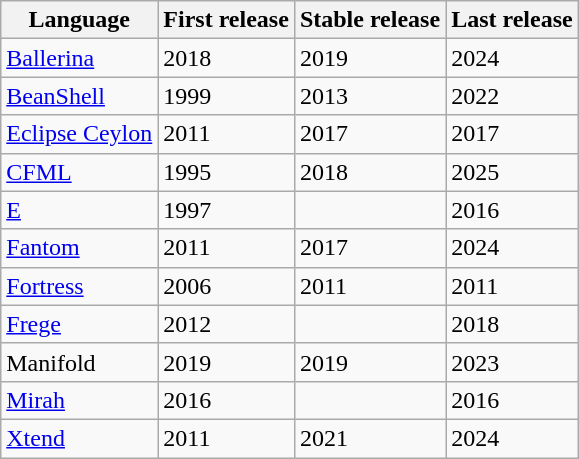<table class="wikitable sortable">
<tr>
<th>Language</th>
<th>First release</th>
<th>Stable release</th>
<th>Last release</th>
</tr>
<tr>
<td><a href='#'>Ballerina</a></td>
<td>2018</td>
<td>2019</td>
<td>2024</td>
</tr>
<tr>
<td><a href='#'>BeanShell</a></td>
<td>1999</td>
<td>2013</td>
<td>2022</td>
</tr>
<tr>
<td><a href='#'>Eclipse Ceylon</a></td>
<td>2011</td>
<td>2017</td>
<td>2017</td>
</tr>
<tr>
<td><a href='#'>CFML</a></td>
<td>1995</td>
<td>2018</td>
<td>2025</td>
</tr>
<tr>
<td><a href='#'>E</a></td>
<td>1997</td>
<td></td>
<td>2016</td>
</tr>
<tr>
<td><a href='#'>Fantom</a></td>
<td>2011</td>
<td>2017</td>
<td>2024</td>
</tr>
<tr>
<td><a href='#'>Fortress</a></td>
<td>2006</td>
<td>2011</td>
<td>2011</td>
</tr>
<tr>
<td><a href='#'>Frege</a></td>
<td>2012</td>
<td></td>
<td>2018</td>
</tr>
<tr>
<td>Manifold</td>
<td>2019</td>
<td>2019</td>
<td>2023</td>
</tr>
<tr>
<td><a href='#'>Mirah</a></td>
<td>2016</td>
<td></td>
<td>2016</td>
</tr>
<tr>
<td><a href='#'>Xtend</a></td>
<td>2011</td>
<td>2021</td>
<td>2024</td>
</tr>
</table>
